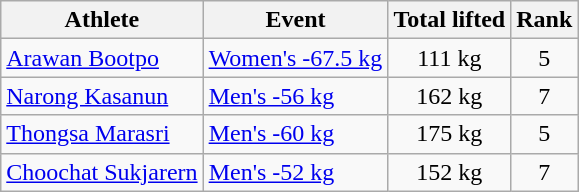<table class="wikitable">
<tr>
<th>Athlete</th>
<th>Event</th>
<th>Total lifted</th>
<th>Rank</th>
</tr>
<tr>
<td><a href='#'>Arawan Bootpo</a></td>
<td><a href='#'>Women's -67.5 kg</a></td>
<td align="center">111 kg</td>
<td align="center">5</td>
</tr>
<tr>
<td><a href='#'>Narong Kasanun</a></td>
<td><a href='#'>Men's -56 kg</a></td>
<td align="center">162 kg</td>
<td align="center">7</td>
</tr>
<tr>
<td><a href='#'>Thongsa Marasri</a></td>
<td><a href='#'>Men's -60 kg</a></td>
<td align="center">175 kg</td>
<td align="center">5</td>
</tr>
<tr>
<td><a href='#'>Choochat Sukjarern</a></td>
<td><a href='#'>Men's -52 kg</a></td>
<td align="center">152 kg</td>
<td align="center">7</td>
</tr>
</table>
